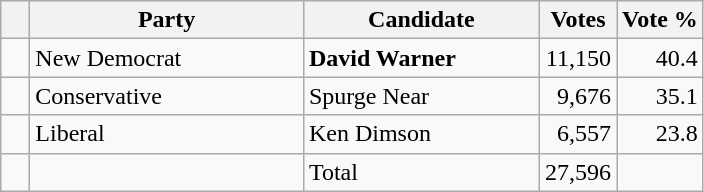<table class="wikitable">
<tr>
<th></th>
<th scope="col" width="175">Party</th>
<th scope="col" width="150">Candidate</th>
<th>Votes</th>
<th>Vote %</th>
</tr>
<tr>
<td>   </td>
<td>New Democrat</td>
<td><strong>David Warner</strong></td>
<td align=right>11,150</td>
<td align=right>40.4</td>
</tr>
<tr |>
<td>   </td>
<td>Conservative</td>
<td>Spurge Near</td>
<td align=right>9,676</td>
<td align=right>35.1</td>
</tr>
<tr>
<td>   </td>
<td>Liberal</td>
<td>Ken Dimson</td>
<td align=right>6,557</td>
<td align=right>23.8<br></td>
</tr>
<tr |>
<td></td>
<td></td>
<td>Total</td>
<td align=right>27,596</td>
<td></td>
</tr>
</table>
